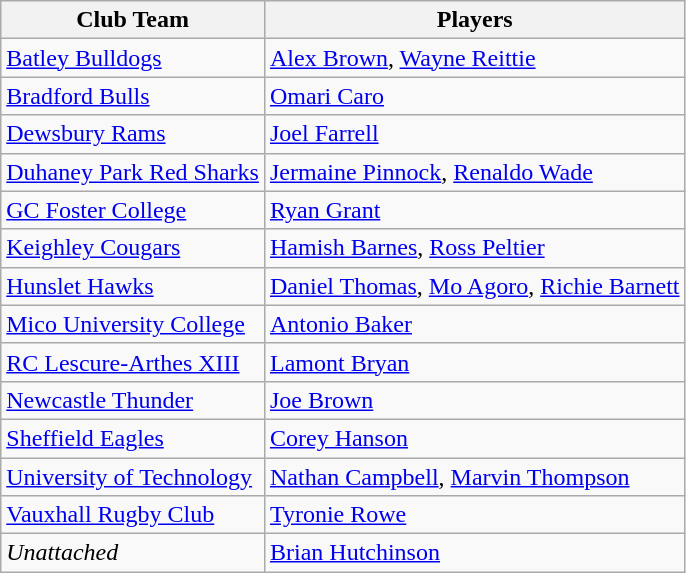<table class="wikitable">
<tr>
<th>Club Team</th>
<th>Players</th>
</tr>
<tr>
<td> <a href='#'>Batley Bulldogs</a></td>
<td> <a href='#'>Alex Brown</a>, <a href='#'>Wayne Reittie</a></td>
</tr>
<tr>
<td> <a href='#'>Bradford Bulls</a></td>
<td> <a href='#'>Omari Caro</a></td>
</tr>
<tr>
<td> <a href='#'>Dewsbury Rams</a></td>
<td> <a href='#'>Joel Farrell</a></td>
</tr>
<tr>
<td> <a href='#'>Duhaney Park Red Sharks</a></td>
<td><a href='#'>Jermaine Pinnock</a>, <a href='#'>Renaldo Wade</a></td>
</tr>
<tr>
<td> <a href='#'>GC Foster College</a></td>
<td><a href='#'>Ryan Grant</a></td>
</tr>
<tr>
<td> <a href='#'>Keighley Cougars</a></td>
<td> <a href='#'>Hamish Barnes</a>, <a href='#'>Ross Peltier</a></td>
</tr>
<tr>
<td> <a href='#'>Hunslet Hawks</a></td>
<td> <a href='#'>Daniel Thomas</a>, <a href='#'>Mo Agoro</a>, <a href='#'>Richie Barnett</a></td>
</tr>
<tr>
<td> <a href='#'>Mico University College</a></td>
<td><a href='#'>Antonio Baker</a></td>
</tr>
<tr>
<td> <a href='#'>RC Lescure-Arthes XIII</a></td>
<td><a href='#'>Lamont Bryan</a></td>
</tr>
<tr>
<td> <a href='#'>Newcastle Thunder</a></td>
<td> <a href='#'>Joe Brown</a></td>
</tr>
<tr>
<td> <a href='#'>Sheffield Eagles</a></td>
<td> <a href='#'>Corey Hanson</a></td>
</tr>
<tr>
<td> <a href='#'>University of Technology</a></td>
<td><a href='#'>Nathan Campbell</a>, <a href='#'>Marvin Thompson</a></td>
</tr>
<tr>
<td> <a href='#'>Vauxhall Rugby Club</a></td>
<td><a href='#'>Tyronie Rowe</a></td>
</tr>
<tr>
<td><em>Unattached</em></td>
<td><a href='#'>Brian Hutchinson</a></td>
</tr>
</table>
